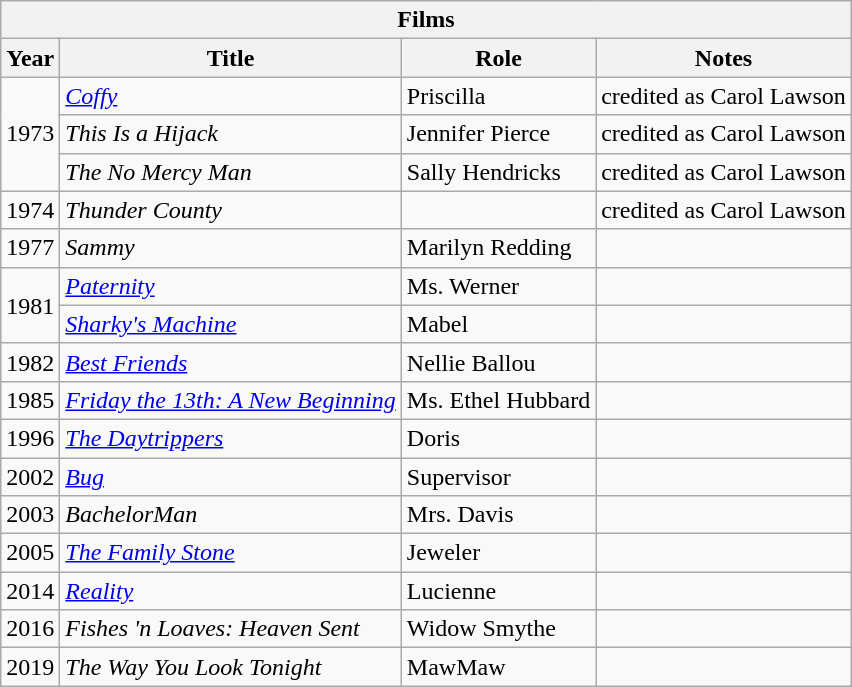<table class="wikitable sortable">
<tr>
<th colspan="4">Films</th>
</tr>
<tr>
<th>Year</th>
<th>Title</th>
<th>Role</th>
<th>Notes</th>
</tr>
<tr>
<td rowspan="3">1973</td>
<td><em><a href='#'>Coffy</a></em></td>
<td>Priscilla</td>
<td>credited as Carol Lawson</td>
</tr>
<tr>
<td><em>This Is a Hijack</em></td>
<td>Jennifer Pierce</td>
<td>credited as Carol Lawson</td>
</tr>
<tr>
<td><em>The No Mercy Man</em></td>
<td>Sally Hendricks</td>
<td>credited as Carol Lawson</td>
</tr>
<tr>
<td>1974</td>
<td><em>Thunder County</em></td>
<td></td>
<td>credited as Carol Lawson</td>
</tr>
<tr>
<td>1977</td>
<td><em>Sammy</em></td>
<td>Marilyn Redding</td>
<td></td>
</tr>
<tr>
<td rowspan="2">1981</td>
<td><em><a href='#'>Paternity</a></em></td>
<td>Ms. Werner</td>
<td></td>
</tr>
<tr>
<td><em><a href='#'>Sharky's Machine</a></em></td>
<td>Mabel</td>
<td></td>
</tr>
<tr>
<td>1982</td>
<td><em><a href='#'>Best Friends</a></em></td>
<td>Nellie Ballou</td>
<td></td>
</tr>
<tr>
<td>1985</td>
<td><em><a href='#'>Friday the 13th: A New Beginning</a></em></td>
<td>Ms. Ethel Hubbard</td>
<td></td>
</tr>
<tr>
<td>1996</td>
<td><em><a href='#'>The Daytrippers</a></em></td>
<td>Doris</td>
<td></td>
</tr>
<tr>
<td>2002</td>
<td><em><a href='#'>Bug</a></em></td>
<td>Supervisor</td>
<td></td>
</tr>
<tr>
<td>2003</td>
<td><em>BachelorMan</em></td>
<td>Mrs. Davis</td>
<td></td>
</tr>
<tr>
<td>2005</td>
<td><em><a href='#'>The Family Stone</a></em></td>
<td>Jeweler</td>
<td></td>
</tr>
<tr>
<td>2014</td>
<td><em><a href='#'>Reality</a></em></td>
<td>Lucienne</td>
<td></td>
</tr>
<tr>
<td>2016</td>
<td><em>Fishes 'n Loaves: Heaven Sent</em></td>
<td>Widow Smythe</td>
<td></td>
</tr>
<tr>
<td>2019</td>
<td><em>The Way You Look Tonight</em></td>
<td>MawMaw</td>
<td></td>
</tr>
</table>
